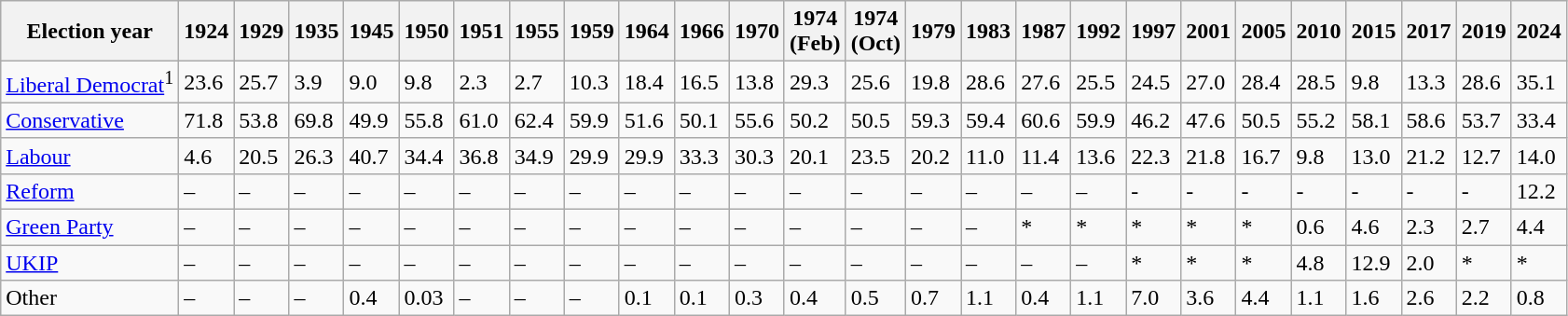<table class="wikitable">
<tr>
<th>Election year</th>
<th>1924</th>
<th>1929</th>
<th>1935</th>
<th>1945</th>
<th>1950</th>
<th>1951</th>
<th>1955</th>
<th>1959</th>
<th>1964</th>
<th>1966</th>
<th>1970</th>
<th>1974<br>(Feb)</th>
<th>1974<br>(Oct)</th>
<th>1979</th>
<th>1983</th>
<th>1987</th>
<th>1992</th>
<th>1997</th>
<th>2001</th>
<th>2005</th>
<th>2010</th>
<th>2015</th>
<th>2017</th>
<th>2019</th>
<th>2024</th>
</tr>
<tr>
<td><a href='#'>Liberal Democrat</a><sup>1</sup></td>
<td>23.6</td>
<td>25.7</td>
<td>3.9</td>
<td>9.0</td>
<td>9.8</td>
<td>2.3</td>
<td>2.7</td>
<td>10.3</td>
<td>18.4</td>
<td>16.5</td>
<td>13.8</td>
<td>29.3</td>
<td>25.6</td>
<td>19.8</td>
<td>28.6</td>
<td>27.6</td>
<td>25.5</td>
<td>24.5</td>
<td>27.0</td>
<td>28.4</td>
<td>28.5</td>
<td>9.8</td>
<td>13.3</td>
<td>28.6</td>
<td>35.1</td>
</tr>
<tr>
<td><a href='#'>Conservative</a></td>
<td>71.8</td>
<td>53.8</td>
<td>69.8</td>
<td>49.9</td>
<td>55.8</td>
<td>61.0</td>
<td>62.4</td>
<td>59.9</td>
<td>51.6</td>
<td>50.1</td>
<td>55.6</td>
<td>50.2</td>
<td>50.5</td>
<td>59.3</td>
<td>59.4</td>
<td>60.6</td>
<td>59.9</td>
<td>46.2</td>
<td>47.6</td>
<td>50.5</td>
<td>55.2</td>
<td>58.1</td>
<td>58.6</td>
<td>53.7</td>
<td>33.4</td>
</tr>
<tr>
<td><a href='#'>Labour</a></td>
<td>4.6</td>
<td>20.5</td>
<td>26.3</td>
<td>40.7</td>
<td>34.4</td>
<td>36.8</td>
<td>34.9</td>
<td>29.9</td>
<td>29.9</td>
<td>33.3</td>
<td>30.3</td>
<td>20.1</td>
<td>23.5</td>
<td>20.2</td>
<td>11.0</td>
<td>11.4</td>
<td>13.6</td>
<td>22.3</td>
<td>21.8</td>
<td>16.7</td>
<td>9.8</td>
<td>13.0</td>
<td>21.2</td>
<td>12.7</td>
<td>14.0</td>
</tr>
<tr>
<td><a href='#'>Reform</a></td>
<td>–</td>
<td>–</td>
<td>–</td>
<td>–</td>
<td>–</td>
<td>–</td>
<td>–</td>
<td>–</td>
<td>–</td>
<td>–</td>
<td>–</td>
<td>–</td>
<td>–</td>
<td>–</td>
<td>–</td>
<td>–</td>
<td>–</td>
<td>-</td>
<td>-</td>
<td>-</td>
<td>-</td>
<td>-</td>
<td>-</td>
<td>-</td>
<td>12.2</td>
</tr>
<tr>
<td><a href='#'>Green Party</a></td>
<td>–</td>
<td>–</td>
<td>–</td>
<td>–</td>
<td>–</td>
<td>–</td>
<td>–</td>
<td>–</td>
<td>–</td>
<td>–</td>
<td>–</td>
<td>–</td>
<td>–</td>
<td>–</td>
<td>–</td>
<td>*</td>
<td>*</td>
<td>*</td>
<td>*</td>
<td>*</td>
<td>0.6</td>
<td>4.6</td>
<td>2.3</td>
<td>2.7</td>
<td>4.4</td>
</tr>
<tr>
<td><a href='#'>UKIP</a></td>
<td>–</td>
<td>–</td>
<td>–</td>
<td>–</td>
<td>–</td>
<td>–</td>
<td>–</td>
<td>–</td>
<td>–</td>
<td>–</td>
<td>–</td>
<td>–</td>
<td>–</td>
<td>–</td>
<td>–</td>
<td>–</td>
<td>–</td>
<td>*</td>
<td>*</td>
<td>*</td>
<td>4.8</td>
<td>12.9</td>
<td>2.0</td>
<td>*</td>
<td>*</td>
</tr>
<tr>
<td>Other</td>
<td>–</td>
<td>–</td>
<td>–</td>
<td>0.4</td>
<td>0.03</td>
<td>–</td>
<td>–</td>
<td>–</td>
<td>0.1</td>
<td>0.1</td>
<td>0.3</td>
<td>0.4</td>
<td>0.5</td>
<td>0.7</td>
<td>1.1</td>
<td>0.4</td>
<td>1.1</td>
<td>7.0</td>
<td>3.6</td>
<td>4.4</td>
<td>1.1</td>
<td>1.6</td>
<td>2.6</td>
<td>2.2</td>
<td>0.8</td>
</tr>
</table>
